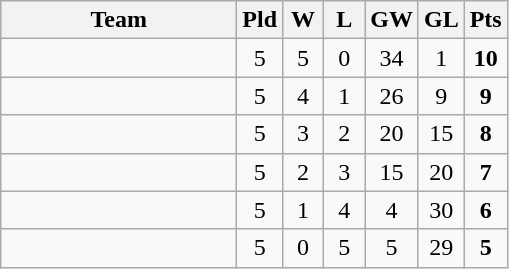<table class="wikitable" style="text-align:center">
<tr>
<th width=150>Team</th>
<th width=20>Pld</th>
<th width=20>W</th>
<th width=20>L</th>
<th width=20>GW</th>
<th width=20>GL</th>
<th width=20>Pts</th>
</tr>
<tr>
<td style="text-align:left;"></td>
<td>5</td>
<td>5</td>
<td>0</td>
<td>34</td>
<td>1</td>
<td><strong>10</strong></td>
</tr>
<tr>
<td style="text-align:left;"></td>
<td>5</td>
<td>4</td>
<td>1</td>
<td>26</td>
<td>9</td>
<td><strong>9</strong></td>
</tr>
<tr>
<td style="text-align:left;"></td>
<td>5</td>
<td>3</td>
<td>2</td>
<td>20</td>
<td>15</td>
<td><strong>8</strong></td>
</tr>
<tr>
<td style="text-align:left;"></td>
<td>5</td>
<td>2</td>
<td>3</td>
<td>15</td>
<td>20</td>
<td><strong>7</strong></td>
</tr>
<tr>
<td style="text-align:left;"></td>
<td>5</td>
<td>1</td>
<td>4</td>
<td>4</td>
<td>30</td>
<td><strong>6</strong></td>
</tr>
<tr>
<td style="text-align:left;"></td>
<td>5</td>
<td>0</td>
<td>5</td>
<td>5</td>
<td>29</td>
<td><strong>5</strong></td>
</tr>
</table>
